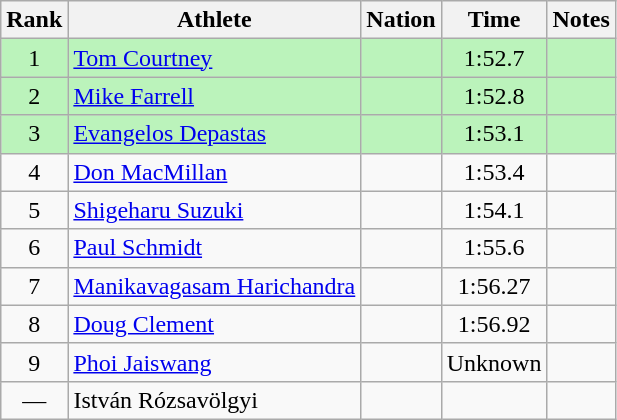<table class="wikitable sortable" style="text-align:center">
<tr>
<th>Rank</th>
<th>Athlete</th>
<th>Nation</th>
<th>Time</th>
<th>Notes</th>
</tr>
<tr bgcolor=bbf3bb>
<td>1</td>
<td align=left><a href='#'>Tom Courtney</a></td>
<td align=left></td>
<td>1:52.7</td>
<td></td>
</tr>
<tr bgcolor=bbf3bb>
<td>2</td>
<td align=left><a href='#'>Mike Farrell</a></td>
<td align=left></td>
<td>1:52.8</td>
<td></td>
</tr>
<tr bgcolor=bbf3bb>
<td>3</td>
<td align=left><a href='#'>Evangelos Depastas</a></td>
<td align=left></td>
<td>1:53.1</td>
<td></td>
</tr>
<tr>
<td>4</td>
<td align=left><a href='#'>Don MacMillan</a></td>
<td align=left></td>
<td>1:53.4</td>
<td></td>
</tr>
<tr>
<td>5</td>
<td align=left><a href='#'>Shigeharu Suzuki</a></td>
<td align=left></td>
<td>1:54.1</td>
<td></td>
</tr>
<tr>
<td>6</td>
<td align=left><a href='#'>Paul Schmidt</a></td>
<td align=left></td>
<td>1:55.6</td>
<td></td>
</tr>
<tr>
<td>7</td>
<td align=left><a href='#'>Manikavagasam Harichandra</a></td>
<td align=left></td>
<td>1:56.27</td>
<td></td>
</tr>
<tr>
<td>8</td>
<td align=left><a href='#'>Doug Clement</a></td>
<td align=left></td>
<td>1:56.92</td>
<td></td>
</tr>
<tr>
<td>9</td>
<td align=left><a href='#'>Phoi Jaiswang</a></td>
<td align=left></td>
<td data-sort-value=2:00.0>Unknown</td>
<td></td>
</tr>
<tr>
<td data-sort-value=10>—</td>
<td align=left>István Rózsavölgyi</td>
<td align=left></td>
<td></td>
<td></td>
</tr>
</table>
